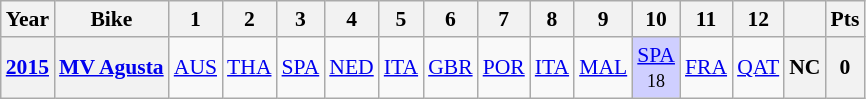<table class="wikitable" style="text-align:center; font-size:90%">
<tr>
<th>Year</th>
<th>Bike</th>
<th>1</th>
<th>2</th>
<th>3</th>
<th>4</th>
<th>5</th>
<th>6</th>
<th>7</th>
<th>8</th>
<th>9</th>
<th>10</th>
<th>11</th>
<th>12</th>
<th></th>
<th>Pts</th>
</tr>
<tr>
<th><a href='#'>2015</a></th>
<th><a href='#'>MV Agusta</a></th>
<td><a href='#'>AUS</a></td>
<td><a href='#'>THA</a></td>
<td><a href='#'>SPA</a></td>
<td><a href='#'>NED</a></td>
<td><a href='#'>ITA</a></td>
<td><a href='#'>GBR</a></td>
<td><a href='#'>POR</a></td>
<td><a href='#'>ITA</a></td>
<td><a href='#'>MAL</a></td>
<td style="background:#CFCFFF;"><a href='#'>SPA</a><br><small>18</small></td>
<td><a href='#'>FRA</a></td>
<td><a href='#'>QAT</a></td>
<th>NC</th>
<th>0</th>
</tr>
</table>
